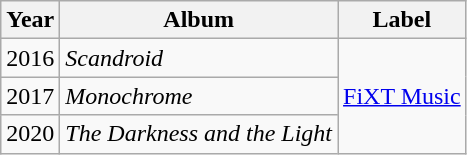<table class=wikitable>
<tr>
<th>Year</th>
<th>Album</th>
<th>Label</th>
</tr>
<tr>
<td>2016</td>
<td><em>Scandroid</em></td>
<td rowspan="3"><a href='#'>FiXT Music</a></td>
</tr>
<tr>
<td>2017</td>
<td><em>Monochrome</em></td>
</tr>
<tr>
<td>2020</td>
<td><em>The Darkness and the Light</em></td>
</tr>
</table>
